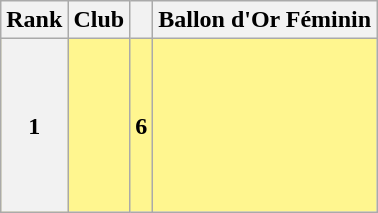<table class="wikitable sortable">
<tr>
<th scope="col">Rank</th>
<th scope="col">Club</th>
<th scope="col"></th>
<th scope="col" class="unsortable">Ballon d'Or Féminin</th>
</tr>
<tr style="background-color:#FFF68F">
<th scope="row">1</th>
<td></td>
<td align="center"><strong>6</strong></td>
<td><br><br><br><br><br><br></td>
</tr>
</table>
